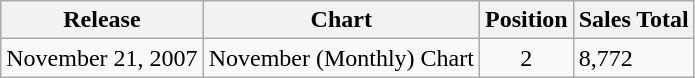<table class="wikitable">
<tr>
<th>Release</th>
<th>Chart</th>
<th>Position</th>
<th>Sales Total</th>
</tr>
<tr>
<td>November 21, 2007</td>
<td>November (Monthly) Chart</td>
<td align="center">2</td>
<td>8,772</td>
</tr>
</table>
